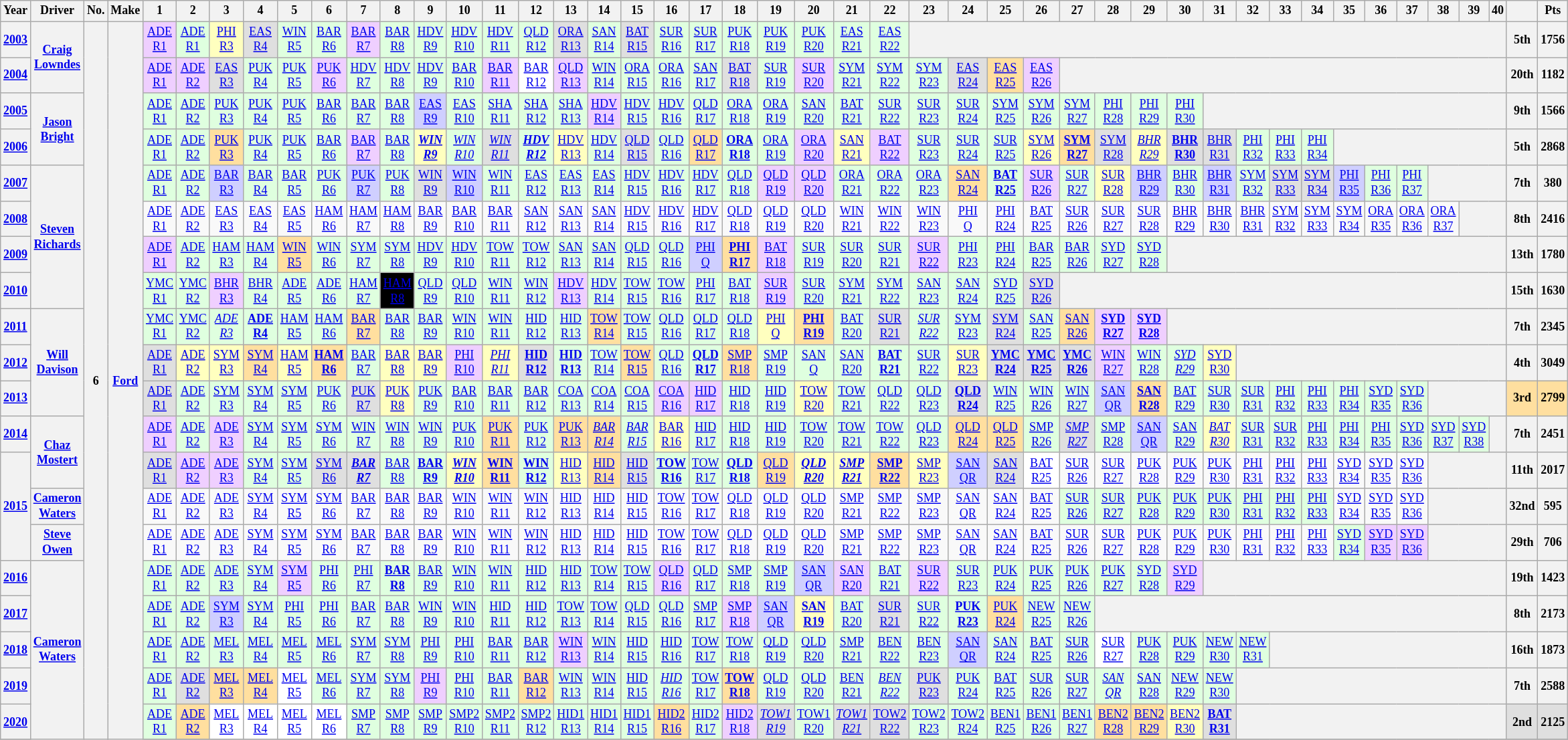<table class="wikitable mw-collapsible mw-collapsed" style="text-align:center; font-size:75%">
<tr>
<th>Year</th>
<th>Driver</th>
<th>No.</th>
<th>Make</th>
<th>1</th>
<th>2</th>
<th>3</th>
<th>4</th>
<th>5</th>
<th>6</th>
<th>7</th>
<th>8</th>
<th>9</th>
<th>10</th>
<th>11</th>
<th>12</th>
<th>13</th>
<th>14</th>
<th>15</th>
<th>16</th>
<th>17</th>
<th>18</th>
<th>19</th>
<th>20</th>
<th>21</th>
<th>22</th>
<th>23</th>
<th>24</th>
<th>25</th>
<th>26</th>
<th>27</th>
<th>28</th>
<th>29</th>
<th>30</th>
<th>31</th>
<th>32</th>
<th>33</th>
<th>34</th>
<th>35</th>
<th>36</th>
<th>37</th>
<th>38</th>
<th>39</th>
<th>40</th>
<th></th>
<th>Pts</th>
</tr>
<tr>
<th><a href='#'>2003</a></th>
<th rowspan=2><a href='#'>Craig Lowndes</a></th>
<th rowspan=22>6</th>
<th rowspan=22><a href='#'>Ford</a></th>
<td style="background:#EFCFFF;"><a href='#'>ADE<br>R1</a><br></td>
<td style="background:#DFFFDF;"><a href='#'>ADE<br>R1</a><br></td>
<td style="background:#FFFFBF;"><a href='#'>PHI<br>R3</a><br></td>
<td style="background:#DFDFDF;"><a href='#'>EAS<br>R4</a><br></td>
<td style="background:#DFFFDF;"><a href='#'>WIN<br>R5</a><br></td>
<td style="background:#DFFFDF;"><a href='#'>BAR<br>R6</a><br></td>
<td style="background:#EFCFFF;"><a href='#'>BAR<br>R7</a><br></td>
<td style="background:#DFFFDF;"><a href='#'>BAR<br>R8</a><br></td>
<td style="background:#DFFFDF;"><a href='#'>HDV<br>R9</a><br></td>
<td style="background:#DFFFDF;"><a href='#'>HDV<br>R10</a><br></td>
<td style="background:#DFFFDF;"><a href='#'>HDV<br>R11</a><br></td>
<td style="background:#DFFFDF;"><a href='#'>QLD<br>R12</a><br></td>
<td style="background:#DFDFDF;"><a href='#'>ORA<br>R13</a><br></td>
<td style="background:#DFFFDF;"><a href='#'>SAN<br>R14</a><br></td>
<td style="background:#DFDFDF;"><a href='#'>BAT<br>R15</a><br></td>
<td style="background:#DFFFDF;"><a href='#'>SUR<br>R16</a><br></td>
<td style="background:#DFFFDF;"><a href='#'>SUR<br>R17</a><br></td>
<td style="background:#DFFFDF;"><a href='#'>PUK<br>R18</a><br></td>
<td style="background:#DFFFDF;"><a href='#'>PUK<br>R19</a><br></td>
<td style="background:#DFFFDF;"><a href='#'>PUK<br>R20</a><br></td>
<td style="background:#DFFFDF;"><a href='#'>EAS<br>R21</a><br></td>
<td style="background:#DFFFDF;"><a href='#'>EAS<br>R22</a><br></td>
<th colspan=18></th>
<th>5th</th>
<th>1756</th>
</tr>
<tr>
<th><a href='#'>2004</a></th>
<td style="background:#EFCFFF;"><a href='#'>ADE<br>R1</a><br></td>
<td style="background:#EFCFFF;"><a href='#'>ADE<br>R2</a><br></td>
<td style="background:#DFDFDF;"><a href='#'>EAS<br>R3</a><br></td>
<td style="background:#DFFFDF;"><a href='#'>PUK<br>R4</a><br></td>
<td style="background:#DFFFDF;"><a href='#'>PUK<br>R5</a><br></td>
<td style="background:#EFCFFF;"><a href='#'>PUK<br>R6</a><br></td>
<td style="background:#DFFFDF;"><a href='#'>HDV<br>R7</a><br></td>
<td style="background:#DFFFDF;"><a href='#'>HDV<br>R8</a><br></td>
<td style="background:#DFFFDF;"><a href='#'>HDV<br>R9</a><br></td>
<td style="background:#DFFFDF;"><a href='#'>BAR<br>R10</a><br></td>
<td style="background:#EFCFFF;"><a href='#'>BAR<br>R11</a><br></td>
<td style="background:#FFFFFF;"><a href='#'>BAR<br>R12</a><br></td>
<td style="background:#EFCFFF;"><a href='#'>QLD<br>R13</a><br></td>
<td style="background:#DFFFDF;"><a href='#'>WIN<br>R14</a><br></td>
<td style="background:#DFFFDF;"><a href='#'>ORA<br>R15</a><br></td>
<td style="background:#DFFFDF;"><a href='#'>ORA<br>R16</a><br></td>
<td style="background:#DFFFDF;"><a href='#'>SAN<br>R17</a><br></td>
<td style="background:#DFDFDF;"><a href='#'>BAT<br>R18</a><br></td>
<td style="background:#DFFFDF;"><a href='#'>SUR<br>R19</a><br></td>
<td style="background:#EFCFFF;"><a href='#'>SUR<br>R20</a><br></td>
<td style="background:#DFFFDF;"><a href='#'>SYM<br>R21</a><br></td>
<td style="background:#DFFFDF;"><a href='#'>SYM<br>R22</a><br></td>
<td style="background:#DFFFDF;"><a href='#'>SYM<br>R23</a><br></td>
<td style="background:#DFDFDF;"><a href='#'>EAS<br>R24</a><br></td>
<td style="background:#FFDF9F;"><a href='#'>EAS<br>R25</a><br></td>
<td style="background:#EFCFFF;"><a href='#'>EAS<br>R26</a><br></td>
<th colspan=14></th>
<th>20th</th>
<th>1182</th>
</tr>
<tr>
<th><a href='#'>2005</a></th>
<th rowspan=2><a href='#'>Jason Bright</a></th>
<td style="background: #dfffdf"><a href='#'>ADE<br>R1</a><br></td>
<td style="background: #dfffdf"><a href='#'>ADE<br>R2</a><br></td>
<td style="background: #dfffdf"><a href='#'>PUK<br>R3</a><br></td>
<td style="background: #dfffdf"><a href='#'>PUK<br>R4</a><br></td>
<td style="background: #dfffdf"><a href='#'>PUK<br>R5</a><br></td>
<td style="background: #dfffdf"><a href='#'>BAR<br>R6</a><br></td>
<td style="background: #dfffdf"><a href='#'>BAR<br>R7</a><br></td>
<td style="background: #dfffdf"><a href='#'>BAR<br>R8</a><br></td>
<td style="background: #cfcfff"><a href='#'>EAS<br>R9</a><br></td>
<td style="background: #dfffdf"><a href='#'>EAS<br>R10</a><br></td>
<td style="background: #dfffdf"><a href='#'>SHA<br>R11</a><br></td>
<td style="background: #dfffdf"><a href='#'>SHA<br>R12</a><br></td>
<td style="background: #dfffdf"><a href='#'>SHA<br>R13</a><br></td>
<td style="background: #efcfff"><a href='#'>HDV<br>R14</a><br></td>
<td style="background: #dfffdf"><a href='#'>HDV<br>R15</a><br></td>
<td style="background: #dfffdf"><a href='#'>HDV<br>R16</a><br></td>
<td style="background: #dfffdf"><a href='#'>QLD<br>R17</a><br></td>
<td style="background: #dfffdf"><a href='#'>ORA<br>R18</a><br></td>
<td style="background: #dfffdf"><a href='#'>ORA<br>R19</a><br></td>
<td style="background: #dfffdf"><a href='#'>SAN<br>R20</a><br></td>
<td style="background: #dfffdf"><a href='#'>BAT<br>R21</a><br></td>
<td style="background: #dfffdf"><a href='#'>SUR<br>R22</a><br></td>
<td style="background: #dfffdf"><a href='#'>SUR<br>R23</a><br></td>
<td style="background: #dfffdf"><a href='#'>SUR<br>R24</a><br></td>
<td style="background: #dfffdf"><a href='#'>SYM<br>R25</a><br></td>
<td style="background: #dfffdf"><a href='#'>SYM<br>R26</a><br></td>
<td style="background: #dfffdf"><a href='#'>SYM<br>R27</a><br></td>
<td style="background: #dfffdf"><a href='#'>PHI<br>R28</a><br></td>
<td style="background: #dfffdf"><a href='#'>PHI<br>R29</a><br></td>
<td style="background: #dfffdf"><a href='#'>PHI<br>R30</a><br></td>
<th colspan=10></th>
<th>9th</th>
<th>1566</th>
</tr>
<tr>
<th><a href='#'>2006</a></th>
<td style="background: #dfffdf"><a href='#'>ADE<br>R1</a><br></td>
<td style="background: #dfffdf"><a href='#'>ADE<br>R2</a><br></td>
<td style="background: #ffdf9f"><a href='#'>PUK<br>R3</a><br></td>
<td style="background: #dfffdf"><a href='#'>PUK<br>R4</a><br></td>
<td style="background: #dfffdf"><a href='#'>PUK<br>R5</a><br></td>
<td style="background: #dfffdf"><a href='#'>BAR<br>R6</a><br></td>
<td style="background: #efcfff"><a href='#'>BAR<br>R7</a><br></td>
<td style="background: #dfffdf"><a href='#'>BAR<br>R8</a><br></td>
<td style="background: #ffffbf"><strong><em><a href='#'>WIN<br>R9</a><br></em></strong></td>
<td style="background: #dfffdf"><em><a href='#'>WIN<br>R10</a><br></em></td>
<td style="background: #dfdfdf"><em><a href='#'>WIN<br>R11</a><br></em></td>
<td style="background: #dfffdf"><strong><em><a href='#'>HDV<br>R12</a><br></em></strong></td>
<td style="background: #ffffbf"><a href='#'>HDV<br>R13</a><br></td>
<td style="background: #dfffdf"><a href='#'>HDV<br>R14</a><br></td>
<td style="background: #dfdfdf"><a href='#'>QLD<br>R15</a><br></td>
<td style="background: #dfffdf"><a href='#'>QLD<br>R16</a><br></td>
<td style="background: #ffdf9f"><a href='#'>QLD<br>R17</a><br></td>
<td style="background: #dfffdf"><strong><a href='#'>ORA<br>R18</a><br></strong></td>
<td style="background: #dfffdf"><a href='#'>ORA<br>R19</a><br></td>
<td style="background: #efcfff"><a href='#'>ORA<br>R20</a><br></td>
<td style="background: #ffffbf"><a href='#'>SAN<br>R21</a><br></td>
<td style="background: #efcfff"><a href='#'>BAT<br>R22</a><br></td>
<td style="background: #dfffdf"><a href='#'>SUR<br>R23</a><br></td>
<td style="background: #dfffdf"><a href='#'>SUR<br>R24</a><br></td>
<td style="background: #dfffdf"><a href='#'>SUR<br>R25</a><br></td>
<td style="background: #ffffbf"><a href='#'>SYM<br>R26</a><br></td>
<td style="background: #ffdf9f"><strong><a href='#'>SYM<br>R27</a><br></strong></td>
<td style="background: #dfdfdf"><a href='#'>SYM<br>R28</a><br></td>
<td style="background: #ffffbf"><em><a href='#'>BHR<br>R29</a><br></em></td>
<td style="background: #dfdfdf"><strong><a href='#'>BHR<br>R30</a><br></strong></td>
<td style="background: #dfdfdf"><a href='#'>BHR<br>R31</a><br></td>
<td style="background: #dfffdf"><a href='#'>PHI<br>R32</a><br></td>
<td style="background: #dfffdf"><a href='#'>PHI<br>R33</a><br></td>
<td style="background: #dfffdf"><a href='#'>PHI<br>R34</a><br></td>
<th colspan=6></th>
<th>5th</th>
<th>2868</th>
</tr>
<tr>
<th><a href='#'>2007</a></th>
<th rowspan=4><a href='#'>Steven Richards</a></th>
<td style="background: #dfffdf"><a href='#'>ADE<br>R1</a><br></td>
<td style="background: #dfffdf"><a href='#'>ADE<br>R2</a><br></td>
<td style="background: #cfcfff"><a href='#'>BAR<br>R3</a><br></td>
<td style="background: #dfffdf"><a href='#'>BAR<br>R4</a><br></td>
<td style="background: #dfffdf"><a href='#'>BAR<br>R5</a><br></td>
<td style="background: #dfffdf"><a href='#'>PUK<br>R6</a><br></td>
<td style="background: #cfcfff"><a href='#'>PUK<br>R7</a><br></td>
<td style="background: #dfffdf"><a href='#'>PUK<br>R8</a><br></td>
<td style="background: #dfdfdf"><a href='#'>WIN<br>R9</a><br></td>
<td style="background: #cfcfff"><a href='#'>WIN<br>R10</a><br></td>
<td style="background: #dfffdf"><a href='#'>WIN<br>R11</a><br></td>
<td style="background: #dfffdf"><a href='#'>EAS<br>R12</a><br></td>
<td style="background: #dfffdf"><a href='#'>EAS<br>R13</a><br></td>
<td style="background: #dfffdf"><a href='#'>EAS<br>R14</a><br></td>
<td style="background: #dfffdf"><a href='#'>HDV<br>R15</a><br></td>
<td style="background: #dfffdf"><a href='#'>HDV<br>R16</a><br></td>
<td style="background: #dfffdf"><a href='#'>HDV<br>R17</a><br></td>
<td style="background: #dfffdf"><a href='#'>QLD<br>R18</a><br></td>
<td style="background: #efcfff"><a href='#'>QLD<br>R19</a><br></td>
<td style="background: #efcfff"><a href='#'>QLD<br>R20</a><br></td>
<td style="background: #dfffdf"><a href='#'>ORA<br>R21</a><br></td>
<td style="background: #dfffdf"><a href='#'>ORA<br>R22</a><br></td>
<td style="background: #dfffdf"><a href='#'>ORA<br>R23</a><br></td>
<td style="background: #ffdf9f"><a href='#'>SAN<br>R24</a><br></td>
<td style="background: #dfffdf"><strong><a href='#'>BAT<br>R25</a><br></strong></td>
<td style="background: #efcfff"><a href='#'>SUR<br>R26</a><br></td>
<td style="background: #dfffdf"><a href='#'>SUR<br>R27</a><br></td>
<td style="background: #ffffbf"><a href='#'>SUR<br>R28</a><br></td>
<td style="background: #cfcfff"><a href='#'>BHR<br>R29</a><br></td>
<td style="background: #dfffdf"><a href='#'>BHR<br>R30</a><br></td>
<td style="background: #cfcfff"><a href='#'>BHR<br>R31</a><br></td>
<td style="background: #dfffdf"><a href='#'>SYM<br>R32</a><br></td>
<td style="background: #dfdfdf"><a href='#'>SYM<br>R33</a><br></td>
<td style="background: #dfdfdf"><a href='#'>SYM<br>R34</a><br></td>
<td style="background: #cfcfff"><a href='#'>PHI<br>R35</a><br></td>
<td style="background: #dfffdf"><a href='#'>PHI<br>R36</a><br></td>
<td style="background: #dfffdf"><a href='#'>PHI<br>R37</a><br></td>
<th colspan=3></th>
<th>7th</th>
<th>380</th>
</tr>
<tr>
<th><a href='#'>2008</a></th>
<td style="background: #"><a href='#'>ADE<br>R1</a><br></td>
<td style="background: #"><a href='#'>ADE<br>R2</a><br></td>
<td style="background: #"><a href='#'>EAS<br>R3</a><br></td>
<td style="background: #"><a href='#'>EAS<br>R4</a><br></td>
<td style="background: #"><a href='#'>EAS<br>R5</a><br></td>
<td style="background: #"><a href='#'>HAM<br>R6</a><br></td>
<td style="background: #"><a href='#'>HAM<br>R7</a><br></td>
<td style="background: #"><a href='#'>HAM<br>R8</a><br></td>
<td style="background: #"><a href='#'>BAR<br>R9</a><br></td>
<td style="background: #"><a href='#'>BAR<br>R10</a><br></td>
<td style="background: #"><a href='#'>BAR<br>R11</a><br></td>
<td style="background: #"><a href='#'>SAN<br>R12</a><br></td>
<td style="background: #"><a href='#'>SAN<br>R13</a><br></td>
<td style="background: #"><a href='#'>SAN<br>R14</a><br></td>
<td style="background: #"><a href='#'>HDV<br>R15</a><br></td>
<td style="background: #"><a href='#'>HDV<br>R16</a><br></td>
<td style="background: #"><a href='#'>HDV<br>R17</a><br></td>
<td style="background: #"><a href='#'>QLD<br>R18</a><br></td>
<td style="background: #"><a href='#'>QLD<br>R19</a><br></td>
<td style="background: #"><a href='#'>QLD<br>R20</a><br></td>
<td style="background: #"><a href='#'>WIN<br>R21</a><br></td>
<td style="background: #"><a href='#'>WIN<br>R22</a><br></td>
<td style="background: #"><a href='#'>WIN<br>R23</a><br></td>
<td style="background: #"><a href='#'>PHI<br>Q</a><br></td>
<td style="background: #"><a href='#'>PHI<br>R24</a><br></td>
<td style="background: #"><a href='#'>BAT<br>R25</a><br></td>
<td style="background: #"><a href='#'>SUR<br>R26</a><br></td>
<td style="background: #"><a href='#'>SUR<br>R27</a><br></td>
<td style="background: #"><a href='#'>SUR<br>R28</a><br></td>
<td style="background: #"><a href='#'>BHR<br>R29</a><br></td>
<td style="background: #"><a href='#'>BHR<br>R30</a><br></td>
<td style="background: #"><a href='#'>BHR<br>R31</a><br></td>
<td style="background: #"><a href='#'>SYM<br>R32</a><br></td>
<td style="background: #"><a href='#'>SYM<br>R33</a><br></td>
<td style="background: #"><a href='#'>SYM<br>R34</a><br></td>
<td style="background: #"><a href='#'>ORA<br>R35</a><br></td>
<td style="background: #"><a href='#'>ORA<br>R36</a><br></td>
<td style="background: #"><a href='#'>ORA<br>R37</a><br></td>
<th colspan=2></th>
<th>8th</th>
<th>2416</th>
</tr>
<tr>
<th><a href='#'>2009</a></th>
<td style="background: #efcfff"><a href='#'>ADE<br>R1</a><br></td>
<td style="background: #dfffdf"><a href='#'>ADE<br>R2</a><br></td>
<td style="background: #dfffdf"><a href='#'>HAM<br>R3</a><br></td>
<td style="background: #dfffdf"><a href='#'>HAM<br>R4</a><br></td>
<td style="background: #ffdf9f"><a href='#'>WIN<br>R5</a><br></td>
<td style="background: #dfffdf"><a href='#'>WIN<br>R6</a><br></td>
<td style="background: #dfffdf"><a href='#'>SYM<br>R7</a><br></td>
<td style="background: #dfffdf"><a href='#'>SYM<br>R8</a><br></td>
<td style="background: #dfffdf"><a href='#'>HDV<br>R9</a><br></td>
<td style="background: #dfffdf"><a href='#'>HDV<br>R10</a><br></td>
<td style="background: #dfffdf"><a href='#'>TOW<br>R11</a><br></td>
<td style="background: #dfffdf"><a href='#'>TOW<br>R12</a><br></td>
<td style="background: #dfffdf"><a href='#'>SAN<br>R13</a><br></td>
<td style="background: #dfffdf"><a href='#'>SAN<br>R14</a><br></td>
<td style="background: #dfffdf"><a href='#'>QLD<br>R15</a><br></td>
<td style="background: #dfffdf"><a href='#'>QLD<br>R16</a><br></td>
<td style="background: #cfcfff"><a href='#'>PHI<br>Q</a><br></td>
<td style="background: #ffdf9f"><strong><a href='#'>PHI<br>R17</a><br></strong></td>
<td style="background: #efcfff"><a href='#'>BAT<br>R18</a><br></td>
<td style="background: #dfffdf"><a href='#'>SUR<br>R19</a><br></td>
<td style="background: #dfffdf"><a href='#'>SUR<br>R20</a><br></td>
<td style="background: #dfffdf"><a href='#'>SUR<br>R21</a><br></td>
<td style="background: #efcfff"><a href='#'>SUR<br>R22</a><br></td>
<td style="background: #dfffdf"><a href='#'>PHI<br>R23</a><br></td>
<td style="background: #dfffdf"><a href='#'>PHI<br>R24</a><br></td>
<td style="background: #dfffdf"><a href='#'>BAR<br>R25</a><br></td>
<td style="background: #dfffdf"><a href='#'>BAR<br>R26</a><br></td>
<td style="background: #dfffdf"><a href='#'>SYD<br>R27</a><br></td>
<td style="background: #dfffdf"><a href='#'>SYD<br>R28</a><br></td>
<th colspan=11></th>
<th>13th</th>
<th>1780</th>
</tr>
<tr>
<th><a href='#'>2010</a></th>
<td style="background: #dfffdf"><a href='#'>YMC<br>R1</a><br></td>
<td style="background: #dfffdf"><a href='#'>YMC<br>R2</a><br></td>
<td style="background: #efcfff"><a href='#'>BHR<br>R3</a><br></td>
<td style="background: #dfffdf"><a href='#'>BHR<br>R4</a><br></td>
<td style="background: #dfffdf"><a href='#'>ADE<br>R5</a><br></td>
<td style="background: #dfffdf"><a href='#'>ADE<br>R6</a><br></td>
<td style="background: #dfffdf"><a href='#'>HAM<br>R7</a><br></td>
<td style="background:#000000; color:white"><a href='#'><span>HAM<br>R8</span></a><br></td>
<td style="background: #dfffdf"><a href='#'>QLD<br>R9</a><br></td>
<td style="background: #dfffdf"><a href='#'>QLD<br>R10</a><br></td>
<td style="background: #dfffdf"><a href='#'>WIN<br>R11</a><br></td>
<td style="background: #dfffdf"><a href='#'>WIN<br>R12</a><br></td>
<td style="background: #efcfff"><a href='#'>HDV<br>R13</a><br></td>
<td style="background: #dfffdf"><a href='#'>HDV<br>R14</a><br></td>
<td style="background: #dfffdf"><a href='#'>TOW<br>R15</a><br></td>
<td style="background: #dfffdf"><a href='#'>TOW<br>R16</a><br></td>
<td style="background: #dfffdf"><a href='#'>PHI<br>R17</a><br></td>
<td style="background: #dfffdf"><a href='#'>BAT<br>R18</a><br></td>
<td style="background: #efcfff"><a href='#'>SUR<br>R19</a><br></td>
<td style="background: #dfffdf"><a href='#'>SUR<br>R20</a><br></td>
<td style="background: #dfffdf"><a href='#'>SYM<br>R21</a><br></td>
<td style="background: #dfffdf"><a href='#'>SYM<br>R22</a><br></td>
<td style="background: #dfffdf"><a href='#'>SAN<br>R23</a><br></td>
<td style="background: #dfffdf"><a href='#'>SAN<br>R24</a><br></td>
<td style="background: #dfffdf"><a href='#'>SYD<br>R25</a><br></td>
<td style="background: #dfdfdf"><a href='#'>SYD<br>R26</a><br></td>
<th colspan=14></th>
<th>15th</th>
<th>1630</th>
</tr>
<tr>
<th><a href='#'>2011</a></th>
<th rowspan=3><a href='#'>Will Davison</a></th>
<td style="background: #dfffdf"><a href='#'>YMC<br>R1</a><br></td>
<td style="background: #dfffdf"><a href='#'>YMC<br>R2</a><br></td>
<td style="background: #dfffdf"><em><a href='#'>ADE<br>R3</a><br></em></td>
<td style="background: #dfffdf"><strong><a href='#'>ADE<br>R4</a><br></strong></td>
<td style="background: #dfffdf"><a href='#'>HAM<br>R5</a><br></td>
<td style="background: #dfffdf"><a href='#'>HAM<br>R6</a><br></td>
<td style="background: #ffdf9f"><a href='#'>BAR<br>R7</a><br></td>
<td style="background: #dfffdf"><a href='#'>BAR<br>R8</a><br></td>
<td style="background: #dfffdf"><a href='#'>BAR<br>R9</a><br></td>
<td style="background: #dfffdf"><a href='#'>WIN<br>R10</a><br></td>
<td style="background: #dfffdf"><a href='#'>WIN<br>R11</a><br></td>
<td style="background: #dfffdf"><a href='#'>HID<br>R12</a><br></td>
<td style="background: #dfffdf"><a href='#'>HID<br>R13</a><br></td>
<td style="background: #ffdf9f"><a href='#'>TOW<br>R14</a><br></td>
<td style="background: #dfffdf"><a href='#'>TOW<br>R15</a><br></td>
<td style="background: #dfffdf"><a href='#'>QLD<br>R16</a><br></td>
<td style="background: #dfffdf"><a href='#'>QLD<br>R17</a><br></td>
<td style="background: #dfffdf"><a href='#'>QLD<br>R18</a><br></td>
<td style="background: #ffffbf"><a href='#'>PHI<br>Q</a><br></td>
<td style="background: #ffdf9f"><strong><a href='#'>PHI<br>R19</a><br></strong></td>
<td style="background: #dfffdf"><a href='#'>BAT<br>R20</a><br></td>
<td style="background: #dfdfdf"><a href='#'>SUR<br>R21</a><br></td>
<td style="background: #dfffdf"><em><a href='#'>SUR<br>R22</a><br></em></td>
<td style="background: #dfffdf"><a href='#'>SYM<br>R23</a><br></td>
<td style="background: #dfdfdf"><a href='#'>SYM<br>R24</a><br></td>
<td style="background: #dfffdf"><a href='#'>SAN<br>R25</a><br></td>
<td style="background: #ffdf9f"><a href='#'>SAN<br>R26</a><br></td>
<td style="background: #efcfff"><strong><a href='#'>SYD<br>R27</a><br></strong></td>
<td style="background: #efcfff"><strong><a href='#'>SYD<br>R28</a><br></strong></td>
<th colspan=11></th>
<th>7th</th>
<th>2345</th>
</tr>
<tr>
<th><a href='#'>2012</a></th>
<td style="background: #dfdfdf"><a href='#'>ADE<br>R1</a><br></td>
<td style="background: #ffffbf"><a href='#'>ADE<br>R2</a><br></td>
<td style="background: #ffffbf"><a href='#'>SYM<br>R3</a><br></td>
<td style="background: #ffdf9f"><a href='#'>SYM<br>R4</a><br></td>
<td style="background: #ffffbf"><a href='#'>HAM<br>R5</a><br></td>
<td style="background: #ffdf9f"><strong><a href='#'>HAM<br>R6</a><br></strong></td>
<td style="background: #dfffdf"><a href='#'>BAR<br>R7</a><br></td>
<td style="background: #ffffbf"><a href='#'>BAR<br>R8</a><br></td>
<td style="background: #ffffbf"><a href='#'>BAR<br>R9</a><br></td>
<td style="background: #efcfff"><a href='#'>PHI<br>R10</a><br></td>
<td style="background: #ffffbf"><em><a href='#'>PHI<br>R11</a><br></em></td>
<td style="background: #dfdfdf"><strong><a href='#'>HID<br>R12</a><br></strong></td>
<td style="background: #dfffdf"><strong><a href='#'>HID<br>R13</a><br></strong></td>
<td style="background: #dfffdf"><a href='#'>TOW<br>R14</a><br></td>
<td style="background: #ffdf9f"><a href='#'>TOW<br>R15</a><br></td>
<td style="background: #dfffdf"><a href='#'>QLD<br>R16</a><br></td>
<td style="background: #dfffdf"><strong><a href='#'>QLD<br>R17</a><br></strong></td>
<td style="background: #ffdf9f"><a href='#'>SMP<br>R18</a><br></td>
<td style="background: #dfffdf"><a href='#'>SMP<br>R19</a><br></td>
<td style="background: #dfffdf"><a href='#'>SAN<br>Q</a><br></td>
<td style="background: #dfffdf"><a href='#'>SAN<br>R20</a><br></td>
<td style="background: #dfffdf"><strong><a href='#'>BAT<br>R21</a><br></strong></td>
<td style="background: #dfffdf"><a href='#'>SUR<br>R22</a><br></td>
<td style="background: #ffffbf"><a href='#'>SUR<br>R23</a><br></td>
<td style="background: #dfdfdf"><strong><a href='#'>YMC<br>R24</a><br></strong></td>
<td style="background: #dfdfdf"><strong><a href='#'>YMC<br>R25</a><br></strong></td>
<td style="background: #dfdfdf"><strong><a href='#'>YMC<br>R26</a><br></strong></td>
<td style="background: #efcfff"><a href='#'>WIN<br>R27</a><br></td>
<td style="background: #dfffdf"><a href='#'>WIN<br>R28</a><br></td>
<td style="background: #dfffdf"><em><a href='#'>SYD<br>R29</a><br></em></td>
<td style="background: #ffffbf"><a href='#'>SYD<br>R30</a><br></td>
<th colspan=9></th>
<th>4th</th>
<th>3049</th>
</tr>
<tr>
<th><a href='#'>2013</a></th>
<td style="background: #dfdfdf"><a href='#'>ADE<br>R1</a><br></td>
<td style="background: #dfffdf"><a href='#'>ADE<br>R2</a><br></td>
<td style="background: #dfffdf"><a href='#'>SYM<br>R3</a><br></td>
<td style="background: #dfffdf"><a href='#'>SYM<br>R4</a><br></td>
<td style="background: #dfffdf"><a href='#'>SYM<br>R5</a><br></td>
<td style="background: #dfffdf"><a href='#'>PUK<br>R6</a><br></td>
<td style="background: #dfdfdf"><a href='#'>PUK<br>R7</a><br></td>
<td style="background: #ffffbf"><a href='#'>PUK<br>R8</a><br></td>
<td style="background: #dfffdf"><a href='#'>PUK<br>R9</a><br></td>
<td style="background: #dfffdf"><a href='#'>BAR<br>R10</a><br></td>
<td style="background: #dfffdf"><a href='#'>BAR<br>R11</a><br></td>
<td style="background: #dfffdf"><a href='#'>BAR<br>R12</a><br></td>
<td style="background: #dfffdf"><a href='#'>COA<br>R13</a><br></td>
<td style="background: #dfffdf"><a href='#'>COA<br>R14</a><br></td>
<td style="background: #dfffdf"><a href='#'>COA<br>R15</a><br></td>
<td style="background: #efcfff"><a href='#'>COA<br>R16</a><br></td>
<td style="background: #efcfff"><a href='#'>HID<br>R17</a><br></td>
<td style="background: #dfffdf"><a href='#'>HID<br>R18</a><br></td>
<td style="background: #dfffdf"><a href='#'>HID<br>R19</a><br></td>
<td style="background: #ffffbf"><a href='#'>TOW<br>R20</a><br></td>
<td style="background: #dfffdf"><a href='#'>TOW<br>R21</a><br></td>
<td style="background: #dfffdf"><a href='#'>QLD<br>R22</a><br></td>
<td style="background: #dfffdf"><a href='#'>QLD<br>R23</a><br></td>
<td style="background: #dfdfdf"><strong><a href='#'>QLD<br>R24</a><br></strong></td>
<td style="background: #dfffdf"><a href='#'>WIN<br>R25</a><br></td>
<td style="background: #dfffdf"><a href='#'>WIN<br>R26</a><br></td>
<td style="background: #dfffdf"><a href='#'>WIN<br>R27</a><br></td>
<td style="background: #cfcfff"><a href='#'>SAN<br>QR</a><br></td>
<td style="background: #ffdf9f"><strong><a href='#'>SAN<br>R28</a><br></strong></td>
<td style="background: #dfffdf"><a href='#'>BAT<br>R29</a><br></td>
<td style="background: #dfffdf"><a href='#'>SUR<br>R30</a><br></td>
<td style="background: #dfffdf"><a href='#'>SUR<br>R31</a><br></td>
<td style="background: #dfffdf"><a href='#'>PHI<br>R32</a><br></td>
<td style="background: #dfffdf"><a href='#'>PHI<br>R33</a><br></td>
<td style="background: #dfffdf"><a href='#'>PHI<br>R34</a><br></td>
<td style="background: #dfffdf"><a href='#'>SYD<br>R35</a><br></td>
<td style="background: #dfffdf"><a href='#'>SYD<br>R36</a><br></td>
<th colspan=3></th>
<th style="background: #ffdf9f">3rd</th>
<th style="background: #ffdf9f">2799</th>
</tr>
<tr>
<th><a href='#'>2014</a></th>
<th rowspan=2><a href='#'>Chaz Mostert</a></th>
<td style="background: #efcfff"><a href='#'>ADE<br>R1</a><br></td>
<td style="background: #dfffdf"><a href='#'>ADE<br>R2</a><br></td>
<td style="background: #efcfff"><a href='#'>ADE<br>R3</a><br></td>
<td style="background: #dfffdf"><a href='#'>SYM<br>R4</a><br></td>
<td style="background: #dfffdf"><a href='#'>SYM<br>R5</a><br></td>
<td style="background: #dfffdf"><a href='#'>SYM<br>R6</a><br></td>
<td style="background: #dfffdf"><a href='#'>WIN<br>R7</a><br></td>
<td style="background: #dfffdf"><a href='#'>WIN<br>R8</a><br></td>
<td style="background: #dfffdf"><a href='#'>WIN<br>R9</a><br></td>
<td style="background: #dfffdf"><a href='#'>PUK<br>R10</a><br></td>
<td style="background: #ffdf9f"><a href='#'>PUK<br>R11</a><br></td>
<td style="background: #dfffdf"><a href='#'>PUK<br>R12</a><br></td>
<td style="background: #ffdf9f"><a href='#'>PUK<br>R13</a><br></td>
<td style="background: #ffdf9f"><em><a href='#'>BAR<br>R14</a><br></em></td>
<td style="background: #dfffdf"><em><a href='#'>BAR<br>R15</a><br></em></td>
<td style="background: #ffffbf"><a href='#'>BAR<br>R16</a><br></td>
<td style="background: #dfffdf"><a href='#'>HID<br>R17</a><br></td>
<td style="background: #dfffdf"><a href='#'>HID<br>R18</a><br></td>
<td style="background: #dfffdf"><a href='#'>HID<br>R19</a><br></td>
<td style="background: #dfffdf"><a href='#'>TOW<br>R20</a><br></td>
<td style="background: #dfffdf"><a href='#'>TOW<br>R21</a><br></td>
<td style="background: #dfffdf"><a href='#'>TOW<br>R22</a><br></td>
<td style="background: #dfffdf"><a href='#'>QLD<br>R23</a><br></td>
<td style="background: #ffdf9f"><a href='#'>QLD<br>R24</a><br></td>
<td style="background: #ffdf9f"><a href='#'>QLD<br>R25</a><br></td>
<td style="background: #dfffdf"><a href='#'>SMP<br>R26</a><br></td>
<td style="background: #dfdfdf"><em><a href='#'>SMP<br>R27</a><br></em></td>
<td style="background: #dfffdf"><a href='#'>SMP<br>R28</a><br></td>
<td style="background: #cfcfff"><a href='#'>SAN<br>QR</a><br></td>
<td style="background: #dfffdf"><a href='#'>SAN<br>R29</a><br></td>
<td style="background: #ffffbf"><em><a href='#'>BAT<br>R30</a><br></em></td>
<td style="background: #dfffdf"><a href='#'>SUR<br>R31</a><br></td>
<td style="background: #dfffdf"><a href='#'>SUR<br>R32</a><br></td>
<td style="background: #dfffdf"><a href='#'>PHI<br>R33</a><br></td>
<td style="background: #dfffdf"><a href='#'>PHI<br>R34</a><br></td>
<td style="background: #dfffdf"><a href='#'>PHI<br>R35</a><br></td>
<td style="background: #dfffdf"><a href='#'>SYD<br>R36</a><br></td>
<td style="background: #dfffdf"><a href='#'>SYD<br>R37</a><br></td>
<td style="background: #dfffdf"><a href='#'>SYD<br>R38</a><br></td>
<th colspan=1></th>
<th>7th</th>
<th>2451</th>
</tr>
<tr>
<th rowspan=3><a href='#'>2015</a></th>
<td style="background: #dfdfdf"><a href='#'>ADE<br>R1</a><br></td>
<td style="background: #efcfff"><a href='#'>ADE<br>R2</a><br></td>
<td style="background: #efcfff"><a href='#'>ADE<br>R3</a><br></td>
<td style="background: #dfffdf"><a href='#'>SYM<br>R4</a><br></td>
<td style="background: #dfffdf"><a href='#'>SYM<br>R5</a><br></td>
<td style="background: #dfdfdf"><a href='#'>SYM<br>R6</a><br></td>
<td style="background: #dfdfdf"><strong><em><a href='#'>BAR<br>R7</a><br></em></strong></td>
<td style="background: #dfffdf"><a href='#'>BAR<br>R8</a><br></td>
<td style="background: #dfffdf"><strong><a href='#'>BAR<br>R9</a><br></strong></td>
<td style="background: #ffffbf"><strong><em><a href='#'>WIN<br>R10</a><br></em></strong></td>
<td style="background: #ffdf9f"><strong><a href='#'>WIN<br>R11</a><br></strong></td>
<td style="background: #dfffdf"><strong><a href='#'>WIN<br>R12</a><br></strong></td>
<td style="background: #ffffbf"><a href='#'>HID<br>R13</a><br></td>
<td style="background: #ffdf9f"><a href='#'>HID<br>R14</a><br></td>
<td style="background: #dfdfdf"><a href='#'>HID<br>R15</a><br></td>
<td style="background: #dfffdf"><strong><a href='#'>TOW<br>R16</a><br></strong></td>
<td style="background: #dfffdf"><a href='#'>TOW<br>R17</a><br></td>
<td style="background: #dfffdf"><strong><a href='#'>QLD<br>R18</a><br></strong></td>
<td style="background: #ffdf9f"><a href='#'>QLD<br>R19</a><br></td>
<td style="background: #ffffbf"><strong><em><a href='#'>QLD<br>R20</a><br></em></strong></td>
<td style="background: #ffffbf"><strong><em><a href='#'>SMP<br>R21</a><br></em></strong></td>
<td style="background: #ffdf9f"><strong><a href='#'>SMP<br>R22</a><br></strong></td>
<td style="background: #ffffbf"><a href='#'>SMP<br>R23</a><br></td>
<td style="background: #cfcfff"><a href='#'>SAN<br>QR</a><br></td>
<td style="background: #dfdfdf"><a href='#'>SAN<br>R24</a><br></td>
<td style="background: #ffffff"><a href='#'>BAT<br>R25</a><br></td>
<td><a href='#'>SUR<br>R26</a></td>
<td><a href='#'>SUR<br>R27</a></td>
<td><a href='#'>PUK<br>R28</a></td>
<td><a href='#'>PUK<br>R29</a></td>
<td><a href='#'>PUK<br>R30</a></td>
<td><a href='#'>PHI<br>R31</a></td>
<td><a href='#'>PHI<br>R32</a></td>
<td><a href='#'>PHI<br>R33</a></td>
<td><a href='#'>SYD<br>R34</a></td>
<td><a href='#'>SYD<br>R35</a></td>
<td><a href='#'>SYD<br>R36</a></td>
<th colspan=3></th>
<th>11th</th>
<th>2017</th>
</tr>
<tr>
<th rowspan=1><a href='#'>Cameron Waters</a></th>
<td><a href='#'>ADE<br>R1</a></td>
<td><a href='#'>ADE<br>R2</a></td>
<td><a href='#'>ADE<br>R3</a></td>
<td><a href='#'>SYM<br>R4</a></td>
<td><a href='#'>SYM<br>R5</a></td>
<td><a href='#'>SYM<br>R6</a></td>
<td><a href='#'>BAR<br>R7</a></td>
<td><a href='#'>BAR<br>R8</a></td>
<td><a href='#'>BAR<br>R9</a></td>
<td><a href='#'>WIN<br>R10</a></td>
<td><a href='#'>WIN<br>R11</a></td>
<td><a href='#'>WIN<br>R12</a></td>
<td><a href='#'>HID<br>R13</a></td>
<td><a href='#'>HID<br>R14</a></td>
<td><a href='#'>HID<br>R15</a></td>
<td><a href='#'>TOW<br>R16</a></td>
<td><a href='#'>TOW<br>R17</a></td>
<td><a href='#'>QLD<br>R18</a></td>
<td><a href='#'>QLD<br>R19</a></td>
<td><a href='#'>QLD<br>R20</a></td>
<td><a href='#'>SMP<br>R21</a></td>
<td><a href='#'>SMP<br>R22</a></td>
<td><a href='#'>SMP<br>R23</a></td>
<td style="background: #"><a href='#'>SAN<br>QR</a><br></td>
<td style="background: #"><a href='#'>SAN<br>R24</a><br></td>
<td style="background: #"><a href='#'>BAT<br>R25</a><br></td>
<td style="background: #dfffdf"><a href='#'>SUR<br>R26</a><br></td>
<td style="background: #dfffdf"><a href='#'>SUR<br>R27</a><br></td>
<td style="background: #dfffdf"><a href='#'>PUK<br>R28</a><br></td>
<td style="background: #dfffdf"><a href='#'>PUK<br>R29</a><br></td>
<td style="background: #dfffdf"><a href='#'>PUK<br>R30</a><br></td>
<td style="background: #dfffdf"><a href='#'>PHI<br>R31</a><br></td>
<td style="background: #dfffdf"><a href='#'>PHI<br>R32</a><br></td>
<td style="background: #dfffdf"><a href='#'>PHI<br>R33</a><br></td>
<td><a href='#'>SYD<br>R34</a></td>
<td><a href='#'>SYD<br>R35</a></td>
<td><a href='#'>SYD<br>R36</a></td>
<th colspan=3></th>
<th>32nd</th>
<th>595</th>
</tr>
<tr>
<th rowspan=1><a href='#'>Steve Owen</a></th>
<td><a href='#'>ADE<br>R1</a></td>
<td><a href='#'>ADE<br>R2</a></td>
<td><a href='#'>ADE<br>R3</a></td>
<td><a href='#'>SYM<br>R4</a></td>
<td><a href='#'>SYM<br>R5</a></td>
<td><a href='#'>SYM<br>R6</a></td>
<td><a href='#'>BAR<br>R7</a></td>
<td><a href='#'>BAR<br>R8</a></td>
<td><a href='#'>BAR<br>R9</a></td>
<td><a href='#'>WIN<br>R10</a></td>
<td><a href='#'>WIN<br>R11</a></td>
<td><a href='#'>WIN<br>R12</a></td>
<td><a href='#'>HID<br>R13</a></td>
<td><a href='#'>HID<br>R14</a></td>
<td><a href='#'>HID<br>R15</a></td>
<td><a href='#'>TOW<br>R16</a></td>
<td><a href='#'>TOW<br>R17</a></td>
<td><a href='#'>QLD<br>R18</a></td>
<td><a href='#'>QLD<br>R19</a></td>
<td><a href='#'>QLD<br>R20</a></td>
<td><a href='#'>SMP<br>R21</a></td>
<td><a href='#'>SMP<br>R22</a></td>
<td><a href='#'>SMP<br>R23</a></td>
<td style="background: #"><a href='#'>SAN<br>QR</a><br></td>
<td style="background: #"><a href='#'>SAN<br>R24</a><br></td>
<td style="background: #"><a href='#'>BAT<br>R25</a><br></td>
<td style="background: #"><a href='#'>SUR<br>R26</a><br></td>
<td style="background: #"><a href='#'>SUR<br>R27</a><br></td>
<td style="background: #"><a href='#'>PUK<br>R28</a><br></td>
<td style="background: #"><a href='#'>PUK<br>R29</a><br></td>
<td style="background: #"><a href='#'>PUK<br>R30</a><br></td>
<td style="background: #"><a href='#'>PHI<br>R31</a><br></td>
<td style="background: #"><a href='#'>PHI<br>R32</a><br></td>
<td style="background: #"><a href='#'>PHI<br>R33</a><br></td>
<td style="background: #dfffdf"><a href='#'>SYD<br>R34</a><br></td>
<td style="background: #efcfff"><a href='#'>SYD<br>R35</a><br></td>
<td style="background: #efcfff"><a href='#'>SYD<br>R36</a><br></td>
<th colspan=3></th>
<th>29th</th>
<th>706</th>
</tr>
<tr>
<th><a href='#'>2016</a></th>
<th rowspan=7><a href='#'>Cameron Waters</a></th>
<td style="background: #dfffdf"><a href='#'>ADE<br>R1</a><br></td>
<td style="background: #dfffdf"><a href='#'>ADE<br>R2</a><br></td>
<td style="background: #dfffdf"><a href='#'>ADE<br>R3</a><br></td>
<td style="background: #dfffdf"><a href='#'>SYM<br>R4</a><br></td>
<td style="background: #efcfff"><a href='#'>SYM<br>R5</a><br></td>
<td style="background: #dfffdf"><a href='#'>PHI<br>R6</a><br></td>
<td style="background: #dfffdf"><a href='#'>PHI<br>R7</a><br></td>
<td style="background: #dfffdf"><strong><a href='#'>BAR<br>R8</a><br></strong></td>
<td style="background: #dfffdf"><a href='#'>BAR<br>R9</a><br></td>
<td style="background: #dfffdf"><a href='#'>WIN<br>R10</a><br></td>
<td style="background: #dfffdf"><a href='#'>WIN<br>R11</a><br></td>
<td style="background: #dfffdf"><a href='#'>HID<br>R12</a><br></td>
<td style="background: #dfffdf"><a href='#'>HID<br>R13</a><br></td>
<td style="background: #dfffdf"><a href='#'>TOW<br>R14</a><br></td>
<td style="background: #dfffdf"><a href='#'>TOW<br>R15</a><br></td>
<td style="background: #efcfff"><a href='#'>QLD<br>R16</a><br></td>
<td style="background: #dfffdf"><a href='#'>QLD<br>R17</a><br></td>
<td style="background: #dfffdf"><a href='#'>SMP<br>R18</a><br></td>
<td style="background: #dfffdf"><a href='#'>SMP<br>R19</a><br></td>
<td style="background: #cfcfff"><a href='#'>SAN<br>QR</a><br></td>
<td style="background: #efcfff"><a href='#'>SAN<br>R20</a><br></td>
<td style="background: #dfffdf"><a href='#'>BAT<br>R21</a><br></td>
<td style="background: #efcfff"><a href='#'>SUR<br>R22</a><br></td>
<td style="background: #dfffdf"><a href='#'>SUR<br>R23</a><br></td>
<td style="background: #dfffdf"><a href='#'>PUK<br>R24</a><br></td>
<td style="background: #dfffdf"><a href='#'>PUK<br>R25</a><br></td>
<td style="background: #dfffdf"><a href='#'>PUK<br>R26</a><br></td>
<td style="background: #dfffdf"><a href='#'>PUK<br>R27</a><br></td>
<td style="background: #dfffdf"><a href='#'>SYD<br>R28</a><br></td>
<td style="background: #efcfff"><a href='#'>SYD<br>R29</a><br></td>
<th colspan=10></th>
<th>19th</th>
<th>1423</th>
</tr>
<tr>
<th><a href='#'>2017</a></th>
<td style="background: #dfffdf"><a href='#'>ADE<br>R1</a><br></td>
<td style="background: #dfffdf"><a href='#'>ADE<br>R2</a><br></td>
<td style="background: #cfcfff"><a href='#'>SYM<br>R3</a><br></td>
<td style="background: #dfffdf"><a href='#'>SYM<br>R4</a><br></td>
<td style="background: #dfffdf"><a href='#'>PHI<br>R5</a><br></td>
<td style="background: #dfffdf"><a href='#'>PHI<br>R6</a><br></td>
<td style="background: #dfffdf"><a href='#'>BAR<br>R7</a><br></td>
<td style="background: #dfffdf"><a href='#'>BAR<br>R8</a><br></td>
<td style="background: #dfffdf"><a href='#'>WIN<br>R9</a><br></td>
<td style="background: #dfffdf"><a href='#'>WIN<br>R10</a><br></td>
<td style="background: #dfffdf"><a href='#'>HID<br>R11</a><br></td>
<td style="background: #dfffdf"><a href='#'>HID<br>R12</a><br></td>
<td style="background: #dfffdf"><a href='#'>TOW<br>R13</a><br></td>
<td style="background: #dfffdf"><a href='#'>TOW<br>R14</a><br></td>
<td style="background: #dfffdf"><a href='#'>QLD<br>R15</a><br></td>
<td style="background: #dfffdf"><a href='#'>QLD<br>R16</a><br></td>
<td style="background: #dfffdf"><a href='#'>SMP<br>R17</a><br></td>
<td style="background: #efcfff"><a href='#'>SMP<br>R18</a><br></td>
<td style="background: #cfcfff"><a href='#'>SAN<br>QR</a><br></td>
<td style="background: #ffffbf"><strong><a href='#'>SAN<br>R19</a><br></strong></td>
<td style="background: #dfffdf"><a href='#'>BAT<br>R20</a><br></td>
<td style="background: #dfdfdf"><a href='#'>SUR<br>R21</a><br></td>
<td style="background: #dfffdf"><a href='#'>SUR<br>R22</a><br></td>
<td style="background: #dfffdf"><strong><a href='#'>PUK<br>R23</a><br></strong></td>
<td style="background: #ffdf9f"><a href='#'>PUK<br>R24</a><br></td>
<td style="background: #dfffdf"><a href='#'>NEW<br>R25</a><br></td>
<td style="background: #dfffdf"><a href='#'>NEW<br>R26</a><br></td>
<th colspan=13></th>
<th>8th</th>
<th>2173</th>
</tr>
<tr>
<th><a href='#'>2018</a></th>
<td style="background: #dfffdf"><a href='#'>ADE<br>R1</a><br></td>
<td style="background: #dfffdf"><a href='#'>ADE<br>R2</a><br></td>
<td style="background: #dfffdf"><a href='#'>MEL<br>R3</a><br></td>
<td style="background: #dfffdf"><a href='#'>MEL<br>R4</a><br></td>
<td style="background: #dfffdf"><a href='#'>MEL<br>R5</a><br></td>
<td style="background: #dfffdf"><a href='#'>MEL<br>R6</a><br></td>
<td style="background: #dfffdf"><a href='#'>SYM<br>R7</a><br></td>
<td style="background: #dfffdf"><a href='#'>SYM<br>R8</a><br></td>
<td style="background: #dfffdf"><a href='#'>PHI<br>R9</a><br></td>
<td style="background: #dfffdf"><a href='#'>PHI<br>R10</a><br></td>
<td style="background: #dfffdf"><a href='#'>BAR<br>R11</a><br></td>
<td style="background: #dfffdf"><a href='#'>BAR<br>R12</a><br></td>
<td style="background: #efcfff"><a href='#'>WIN<br>R13</a><br></td>
<td style="background: #dfffdf"><a href='#'>WIN<br>R14</a><br></td>
<td style="background: #dfffdf"><a href='#'>HID<br>R15</a><br></td>
<td style="background: #dfffdf"><a href='#'>HID<br>R16</a><br></td>
<td style="background: #dfffdf"><a href='#'>TOW<br>R17</a><br></td>
<td style="background: #dfffdf"><a href='#'>TOW<br>R18</a><br></td>
<td style="background: #dfffdf"><a href='#'>QLD<br>R19</a><br></td>
<td style="background: #dfffdf"><a href='#'>QLD<br>R20</a><br></td>
<td style="background: #dfffdf"><a href='#'>SMP<br>R21</a><br></td>
<td style="background: #dfffdf"><a href='#'>BEN<br>R22</a><br></td>
<td style="background: #dfffdf"><a href='#'>BEN<br>R23</a><br></td>
<td style="background: #cfcfff"><a href='#'>SAN<br>QR</a><br></td>
<td style="background: #dfffdf"><a href='#'>SAN<br>R24</a><br></td>
<td style="background: #dfffdf"><a href='#'>BAT<br>R25</a><br></td>
<td style="background: #dfffdf"><a href='#'>SUR<br>R26</a><br></td>
<td style="background: #ffffff"><a href='#'>SUR<br>R27</a><br></td>
<td style="background: #dfffdf"><a href='#'>PUK<br>R28</a><br></td>
<td style="background: #dfffdf"><a href='#'>PUK<br>R29</a><br></td>
<td style="background: #dfffdf"><a href='#'>NEW<br>R30</a><br></td>
<td style="background: #dfffdf"><a href='#'>NEW<br>R31</a><br></td>
<th colspan=8></th>
<th>16th</th>
<th>1873</th>
</tr>
<tr>
<th><a href='#'>2019</a></th>
<td style="background: #dfffdf"><a href='#'>ADE<br>R1</a><br></td>
<td style="background: #dfdfdf"><a href='#'>ADE<br>R2</a><br></td>
<td style="background: #ffdf9f"><a href='#'>MEL<br>R3</a><br></td>
<td style="background: #ffdf9f"><a href='#'>MEL<br>R4</a><br></td>
<td style="background: #ffffff"><a href='#'>MEL<br>R5</a><br></td>
<td style="background: #dfffdf"><a href='#'>MEL<br>R6</a><br></td>
<td style="background: #dfffdf"><a href='#'>SYM<br>R7</a><br></td>
<td style="background: #dfffdf"><a href='#'>SYM<br>R8</a><br></td>
<td style="background: #efcfff"><a href='#'>PHI<br>R9</a><br></td>
<td style="background: #dfffdf"><a href='#'>PHI<br>R10</a><br></td>
<td style="background: #dfffdf"><a href='#'>BAR<br>R11</a><br></td>
<td style="background: #ffdf9f"><a href='#'>BAR<br>R12</a><br></td>
<td style="background: #dfffdf"><a href='#'>WIN<br>R13</a><br></td>
<td style="background: #dfffdf"><a href='#'>WIN<br>R14</a><br></td>
<td style="background: #dfffdf"><a href='#'>HID<br>R15</a><br></td>
<td style="background: #dfffdf"><em><a href='#'>HID<br>R16</a><br></em></td>
<td style="background: #dfffdf"><a href='#'>TOW<br>R17</a><br></td>
<td style="background: #ffdf9f"><strong><a href='#'>TOW<br>R18</a><br></strong></td>
<td style="background: #dfffdf"><a href='#'>QLD<br>R19</a><br></td>
<td style="background: #dfffdf"><a href='#'>QLD<br>R20</a><br></td>
<td style="background: #dfffdf"><a href='#'>BEN<br>R21</a><br></td>
<td style="background: #dfffdf"><em><a href='#'>BEN<br>R22</a><br></em></td>
<td style="background: #dfdfdf"><a href='#'>PUK<br>R23</a><br></td>
<td style="background: #dfffdf"><a href='#'>PUK<br>R24</a><br></td>
<td style="background: #dfffdf"><a href='#'>BAT<br>R25</a><br></td>
<td style="background: #dfffdf"><a href='#'>SUR<br>R26</a><br></td>
<td style="background: #dfffdf"><a href='#'>SUR<br>R27</a><br></td>
<td style="background: #dfffdf"><em><a href='#'>SAN<br>QR</a><br></em></td>
<td style="background: #dfffdf"><a href='#'>SAN<br>R28</a><br></td>
<td style="background: #dfffdf"><a href='#'>NEW<br>R29</a><br></td>
<td style="background: #dfffdf"><a href='#'>NEW<br>R30</a><br></td>
<th colspan=9></th>
<th>7th</th>
<th>2588</th>
</tr>
<tr>
<th><a href='#'>2020</a></th>
<td style="background: #dfffdf"><a href='#'>ADE<br>R1</a><br></td>
<td style="background: #ffdf9f"><a href='#'>ADE<br>R2</a><br></td>
<td style="background: #ffffff"><a href='#'>MEL<br>R3</a><br></td>
<td style="background: #ffffff"><a href='#'>MEL<br>R4</a><br></td>
<td style="background: #ffffff"><a href='#'>MEL<br>R5</a><br></td>
<td style="background: #ffffff"><a href='#'>MEL<br>R6</a><br></td>
<td style="background: #dfffdf"><a href='#'>SMP<br>R7</a><br></td>
<td style="background: #dfffdf"><a href='#'>SMP<br>R8</a><br></td>
<td style="background: #dfffdf"><a href='#'>SMP<br>R9</a><br></td>
<td style="background: #dfffdf"><a href='#'>SMP2<br>R10</a><br></td>
<td style="background: #dfffdf"><a href='#'>SMP2<br>R11</a><br></td>
<td style="background: #dfffdf"><a href='#'>SMP2<br>R12</a><br></td>
<td style="background: #dfffdf"><a href='#'>HID1<br>R13</a><br></td>
<td style="background: #dfffdf"><a href='#'>HID1<br>R14</a><br></td>
<td style="background: #dfffdf"><a href='#'>HID1<br>R15</a><br></td>
<td style="background: #ffdf9f"><a href='#'>HID2<br>R16</a><br></td>
<td style="background: #dfffdf"><a href='#'>HID2<br>R17</a><br></td>
<td style="background: #efcfff"><a href='#'>HID2<br>R18</a><br></td>
<td style="background: #dfdfdf"><em><a href='#'>TOW1<br>R19</a><br></em></td>
<td style="background: #dfffdf"><a href='#'>TOW1<br>R20</a><br></td>
<td style="background: #dfdfdf"><em><a href='#'>TOW1<br>R21</a><br></em></td>
<td style="background: #dfdfdf"><a href='#'>TOW2<br>R22</a><br></td>
<td style="background: #dfffdf"><a href='#'>TOW2<br>R23</a><br></td>
<td style="background: #dfffdf"><a href='#'>TOW2<br>R24</a><br></td>
<td style="background: #dfffdf"><a href='#'>BEN1<br>R25</a><br></td>
<td style="background: #dfffdf"><a href='#'>BEN1<br>R26</a><br></td>
<td style="background: #dfffdf"><a href='#'>BEN1<br>R27</a><br></td>
<td style="background: #ffdf9f"><a href='#'>BEN2<br>R28</a><br></td>
<td style="background: #ffdf9f"><a href='#'>BEN2<br>R29</a><br></td>
<td style="background: #ffffbf"><a href='#'>BEN2<br>R30</a><br></td>
<td style="background: #dfdfdf"><strong><a href='#'>BAT<br>R31</a><br></strong></td>
<th colspan=9></th>
<th style="background: #dfdfdf">2nd</th>
<th style="background: #dfdfdf">2125</th>
</tr>
<tr>
</tr>
</table>
